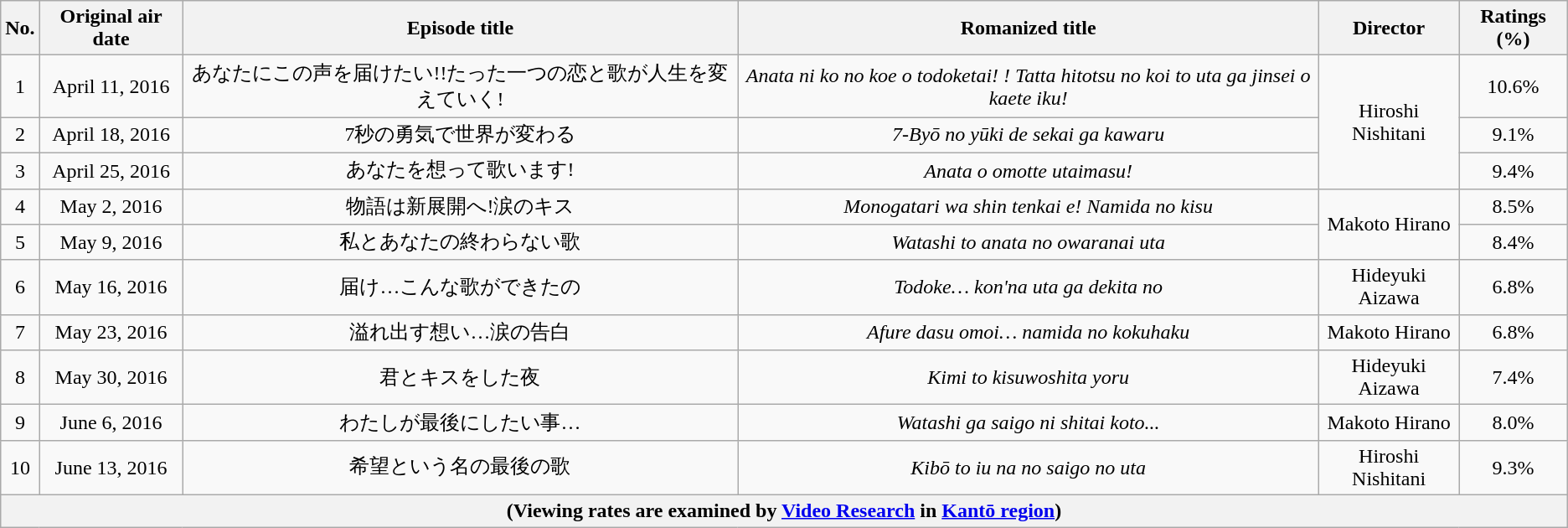<table class="wikitable" style="text-align:center;">
<tr>
<th>No.</th>
<th>Original air date</th>
<th>Episode title</th>
<th>Romanized title</th>
<th>Director</th>
<th>Ratings (%)</th>
</tr>
<tr>
<td>1</td>
<td>April 11, 2016</td>
<td>あなたにこの声を届けたい!!たった一つの恋と歌が人生を変えていく!</td>
<td><em>Anata ni ko no koe o todoketai! ! Tatta hitotsu no koi to uta ga jinsei o kaete iku!</em></td>
<td rowspan="3">Hiroshi Nishitani</td>
<td>10.6%</td>
</tr>
<tr>
<td>2</td>
<td>April 18, 2016</td>
<td>7秒の勇気で世界が変わる</td>
<td><em>7-Byō no yūki de sekai ga kawaru</em></td>
<td>9.1%</td>
</tr>
<tr>
<td>3</td>
<td>April 25, 2016</td>
<td>あなたを想って歌います!</td>
<td><em>Anata o omotte utaimasu!</em></td>
<td>9.4%</td>
</tr>
<tr>
<td>4</td>
<td>May 2, 2016</td>
<td>物語は新展開へ!涙のキス</td>
<td><em>Monogatari wa shin tenkai e! Namida no kisu</em></td>
<td rowspan="2">Makoto Hirano</td>
<td>8.5%</td>
</tr>
<tr>
<td>5</td>
<td>May 9, 2016</td>
<td>私とあなたの終わらない歌</td>
<td><em>Watashi to anata no owaranai uta</em></td>
<td>8.4%</td>
</tr>
<tr>
<td>6</td>
<td>May 16, 2016</td>
<td>届け…こんな歌ができたの</td>
<td><em>Todoke… kon'na uta ga dekita no</em></td>
<td>Hideyuki Aizawa</td>
<td>6.8%</td>
</tr>
<tr>
<td>7</td>
<td>May 23, 2016</td>
<td>溢れ出す想い…涙の告白</td>
<td><em>Afure dasu omoi… namida no kokuhaku</em></td>
<td>Makoto Hirano</td>
<td>6.8%</td>
</tr>
<tr>
<td>8</td>
<td>May 30, 2016</td>
<td>君とキスをした夜</td>
<td><em>Kimi to kisuwoshita yoru</em></td>
<td>Hideyuki Aizawa</td>
<td>7.4%</td>
</tr>
<tr>
<td>9</td>
<td>June 6, 2016</td>
<td>わたしが最後にしたい事…</td>
<td><em>Watashi ga saigo ni shitai koto...</em></td>
<td>Makoto Hirano</td>
<td>8.0%</td>
</tr>
<tr>
<td>10</td>
<td>June 13, 2016</td>
<td>希望という名の最後の歌</td>
<td><em>Kibō to iu na no saigo no uta</em></td>
<td>Hiroshi Nishitani</td>
<td>9.3%</td>
</tr>
<tr>
<th colspan="6">(Viewing rates are examined by <a href='#'>Video Research</a> in <a href='#'>Kantō region</a>)</th>
</tr>
</table>
